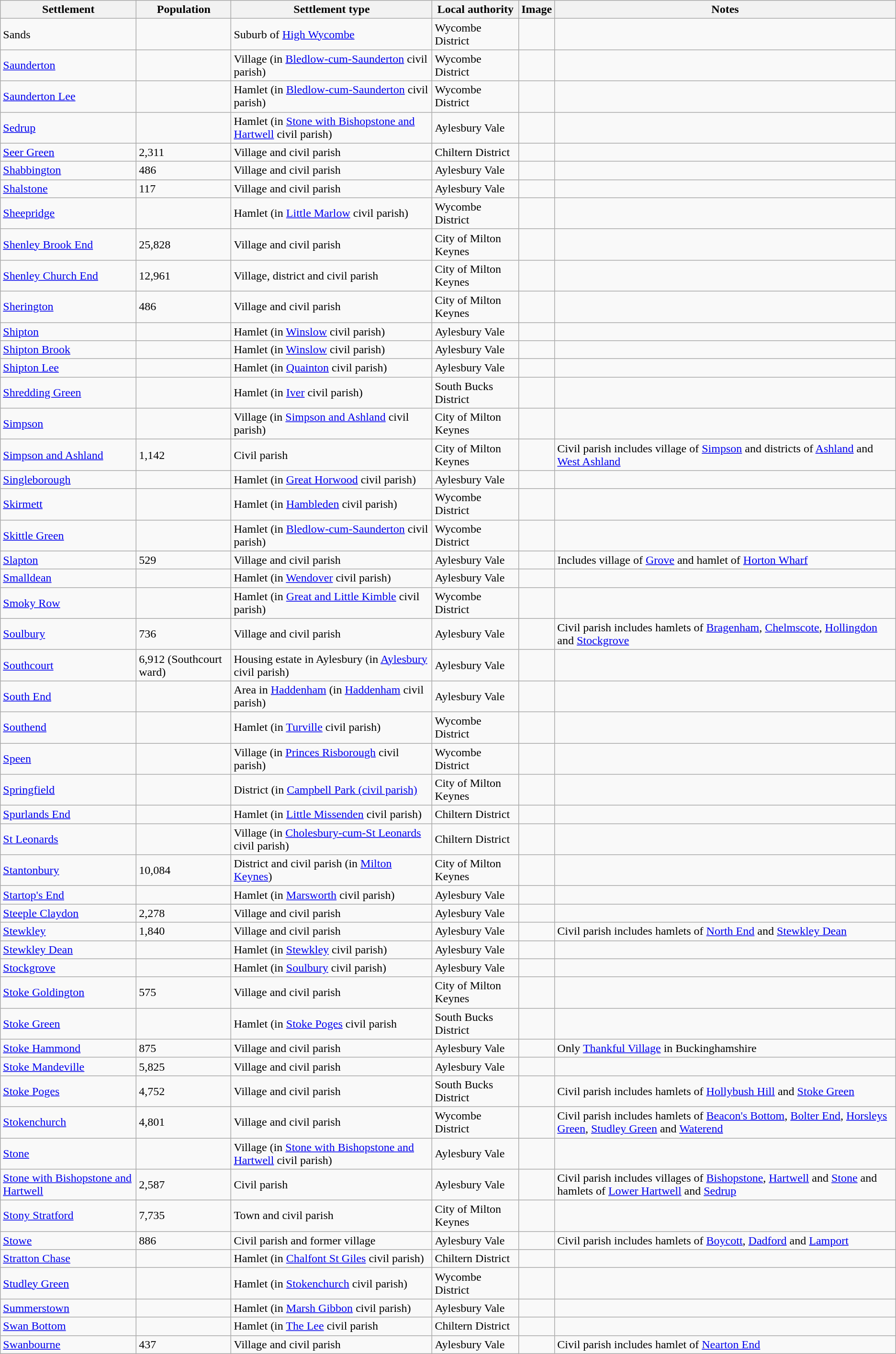<table class="wikitable sortable">
<tr>
<th style="font-weight: bold;">Settlement</th>
<th style="font-weight: bold;">Population</th>
<th style="font-weight: bold;">Settlement type</th>
<th style="font-weight: bold;">Local authority</th>
<th style="font-weight: bold;">Image</th>
<th style="font-weight: bold;">Notes</th>
</tr>
<tr>
<td>Sands</td>
<td></td>
<td>Suburb of <a href='#'>High Wycombe</a></td>
<td>Wycombe District</td>
<td></td>
<td></td>
</tr>
<tr>
<td><a href='#'>Saunderton</a></td>
<td></td>
<td>Village (in <a href='#'>Bledlow-cum-Saunderton</a> civil parish)</td>
<td>Wycombe District</td>
<td></td>
<td></td>
</tr>
<tr>
<td><a href='#'>Saunderton Lee</a></td>
<td></td>
<td>Hamlet (in <a href='#'>Bledlow-cum-Saunderton</a> civil parish)</td>
<td>Wycombe District</td>
<td></td>
<td></td>
</tr>
<tr>
<td><a href='#'>Sedrup</a></td>
<td></td>
<td>Hamlet (in <a href='#'>Stone with Bishopstone and Hartwell</a> civil parish)</td>
<td>Aylesbury Vale</td>
<td></td>
<td></td>
</tr>
<tr>
<td><a href='#'>Seer Green</a></td>
<td>2,311</td>
<td>Village and civil parish</td>
<td>Chiltern District</td>
<td></td>
<td></td>
</tr>
<tr>
<td><a href='#'>Shabbington</a></td>
<td>486</td>
<td>Village and civil parish</td>
<td>Aylesbury Vale</td>
<td></td>
<td></td>
</tr>
<tr>
<td><a href='#'>Shalstone</a></td>
<td>117</td>
<td>Village and civil parish</td>
<td>Aylesbury Vale</td>
<td></td>
<td></td>
</tr>
<tr>
<td><a href='#'>Sheepridge</a></td>
<td></td>
<td>Hamlet (in <a href='#'>Little Marlow</a> civil parish)</td>
<td>Wycombe District</td>
<td></td>
<td></td>
</tr>
<tr>
<td><a href='#'>Shenley Brook End</a></td>
<td>25,828</td>
<td>Village and civil parish</td>
<td>City of Milton Keynes</td>
<td></td>
<td></td>
</tr>
<tr>
<td><a href='#'>Shenley Church End</a></td>
<td>12,961</td>
<td>Village, district and civil parish</td>
<td>City of Milton Keynes</td>
<td></td>
<td></td>
</tr>
<tr>
<td><a href='#'>Sherington</a></td>
<td>486</td>
<td>Village and civil parish</td>
<td>City of Milton Keynes</td>
<td></td>
<td></td>
</tr>
<tr>
<td><a href='#'>Shipton</a></td>
<td></td>
<td>Hamlet (in <a href='#'>Winslow</a> civil parish)</td>
<td>Aylesbury Vale</td>
<td></td>
<td></td>
</tr>
<tr>
<td><a href='#'>Shipton Brook</a></td>
<td></td>
<td>Hamlet (in <a href='#'>Winslow</a> civil parish)</td>
<td>Aylesbury Vale</td>
<td></td>
<td></td>
</tr>
<tr>
<td><a href='#'>Shipton Lee</a></td>
<td></td>
<td>Hamlet (in <a href='#'>Quainton</a> civil parish)</td>
<td>Aylesbury Vale</td>
<td></td>
<td></td>
</tr>
<tr>
<td><a href='#'>Shredding Green</a></td>
<td></td>
<td>Hamlet (in <a href='#'>Iver</a> civil parish)</td>
<td>South Bucks District</td>
<td></td>
<td></td>
</tr>
<tr>
<td><a href='#'>Simpson</a></td>
<td></td>
<td>Village (in <a href='#'>Simpson and Ashland</a> civil parish)</td>
<td>City of Milton Keynes</td>
<td></td>
<td></td>
</tr>
<tr>
<td><a href='#'>Simpson and Ashland</a></td>
<td>1,142</td>
<td>Civil parish</td>
<td>City of Milton Keynes</td>
<td></td>
<td>Civil parish includes village of <a href='#'>Simpson</a> and districts of <a href='#'>Ashland</a> and <a href='#'>West Ashland</a></td>
</tr>
<tr>
<td><a href='#'>Singleborough</a></td>
<td></td>
<td>Hamlet (in <a href='#'>Great Horwood</a> civil parish)</td>
<td>Aylesbury Vale</td>
<td></td>
<td></td>
</tr>
<tr>
<td><a href='#'>Skirmett</a></td>
<td></td>
<td>Hamlet (in <a href='#'>Hambleden</a> civil parish)</td>
<td>Wycombe District</td>
<td></td>
<td></td>
</tr>
<tr>
<td><a href='#'>Skittle Green</a></td>
<td></td>
<td>Hamlet (in <a href='#'>Bledlow-cum-Saunderton</a> civil parish)</td>
<td>Wycombe District</td>
<td></td>
<td></td>
</tr>
<tr>
<td><a href='#'>Slapton</a></td>
<td>529</td>
<td>Village and civil parish</td>
<td>Aylesbury Vale</td>
<td></td>
<td>Includes village of <a href='#'>Grove</a> and hamlet of <a href='#'>Horton Wharf</a></td>
</tr>
<tr>
<td><a href='#'>Smalldean</a></td>
<td></td>
<td>Hamlet (in <a href='#'>Wendover</a> civil parish)</td>
<td>Aylesbury Vale</td>
<td></td>
<td></td>
</tr>
<tr>
<td><a href='#'>Smoky Row</a></td>
<td></td>
<td>Hamlet (in <a href='#'>Great and Little Kimble</a> civil parish)</td>
<td>Wycombe District</td>
<td></td>
<td></td>
</tr>
<tr>
<td><a href='#'>Soulbury</a></td>
<td>736</td>
<td>Village and civil parish</td>
<td>Aylesbury Vale</td>
<td></td>
<td>Civil parish includes hamlets of <a href='#'>Bragenham</a>, <a href='#'>Chelmscote</a>, <a href='#'>Hollingdon</a> and <a href='#'>Stockgrove</a></td>
</tr>
<tr>
<td><a href='#'>Southcourt</a></td>
<td>6,912 (Southcourt ward)</td>
<td>Housing estate in Aylesbury (in <a href='#'>Aylesbury</a> civil parish)</td>
<td>Aylesbury Vale</td>
<td></td>
<td></td>
</tr>
<tr>
<td><a href='#'>South End</a></td>
<td></td>
<td>Area in <a href='#'>Haddenham</a> (in <a href='#'>Haddenham</a> civil parish)</td>
<td>Aylesbury Vale</td>
<td></td>
<td></td>
</tr>
<tr>
<td><a href='#'>Southend</a></td>
<td></td>
<td>Hamlet (in <a href='#'>Turville</a> civil parish)</td>
<td>Wycombe District</td>
<td></td>
<td></td>
</tr>
<tr>
<td><a href='#'>Speen</a></td>
<td></td>
<td>Village (in <a href='#'>Princes Risborough</a> civil parish)</td>
<td>Wycombe District</td>
<td></td>
<td></td>
</tr>
<tr>
<td><a href='#'>Springfield</a></td>
<td></td>
<td>District (in <a href='#'>Campbell Park (civil parish)</a></td>
<td>City of Milton Keynes</td>
<td></td>
<td></td>
</tr>
<tr>
<td><a href='#'>Spurlands End</a></td>
<td></td>
<td>Hamlet (in <a href='#'>Little Missenden</a> civil parish)</td>
<td>Chiltern District</td>
<td></td>
<td></td>
</tr>
<tr>
<td><a href='#'>St Leonards</a></td>
<td></td>
<td>Village (in <a href='#'>Cholesbury-cum-St Leonards</a> civil parish)</td>
<td>Chiltern District</td>
<td></td>
<td></td>
</tr>
<tr>
<td><a href='#'>Stantonbury</a></td>
<td>10,084</td>
<td>District and civil parish (in <a href='#'>Milton Keynes</a>)</td>
<td>City of Milton Keynes</td>
<td></td>
<td></td>
</tr>
<tr>
<td><a href='#'>Startop's End</a></td>
<td></td>
<td>Hamlet (in <a href='#'>Marsworth</a> civil parish)</td>
<td>Aylesbury Vale</td>
<td></td>
<td></td>
</tr>
<tr>
<td><a href='#'>Steeple Claydon</a></td>
<td>2,278</td>
<td>Village and civil parish</td>
<td>Aylesbury Vale</td>
<td></td>
<td></td>
</tr>
<tr>
<td><a href='#'>Stewkley</a></td>
<td>1,840</td>
<td>Village and civil parish</td>
<td>Aylesbury Vale</td>
<td></td>
<td>Civil parish includes hamlets of <a href='#'>North End</a> and <a href='#'>Stewkley Dean</a></td>
</tr>
<tr>
<td><a href='#'>Stewkley Dean</a></td>
<td></td>
<td>Hamlet (in <a href='#'>Stewkley</a> civil parish)</td>
<td>Aylesbury Vale</td>
<td></td>
<td></td>
</tr>
<tr>
<td><a href='#'>Stockgrove</a></td>
<td></td>
<td>Hamlet (in <a href='#'>Soulbury</a> civil parish)</td>
<td>Aylesbury Vale</td>
<td></td>
<td></td>
</tr>
<tr>
<td><a href='#'>Stoke Goldington</a></td>
<td>575</td>
<td>Village and civil parish</td>
<td>City of Milton Keynes</td>
<td></td>
<td></td>
</tr>
<tr>
<td><a href='#'>Stoke Green</a></td>
<td></td>
<td>Hamlet (in <a href='#'>Stoke Poges</a> civil parish</td>
<td>South Bucks District</td>
<td></td>
<td></td>
</tr>
<tr>
<td><a href='#'>Stoke Hammond</a></td>
<td>875</td>
<td>Village and civil parish</td>
<td>Aylesbury Vale</td>
<td></td>
<td>Only <a href='#'>Thankful Village</a> in Buckinghamshire</td>
</tr>
<tr>
<td><a href='#'>Stoke Mandeville</a></td>
<td>5,825</td>
<td>Village and civil parish</td>
<td>Aylesbury Vale</td>
<td></td>
<td></td>
</tr>
<tr>
<td><a href='#'>Stoke Poges</a></td>
<td>4,752</td>
<td>Village and civil parish</td>
<td>South Bucks District</td>
<td></td>
<td>Civil parish includes hamlets of <a href='#'>Hollybush Hill</a> and <a href='#'>Stoke Green</a></td>
</tr>
<tr>
<td><a href='#'>Stokenchurch</a></td>
<td>4,801</td>
<td>Village and civil parish</td>
<td>Wycombe District</td>
<td></td>
<td>Civil parish includes hamlets of <a href='#'>Beacon's Bottom</a>, <a href='#'>Bolter End</a>, <a href='#'>Horsleys Green</a>, <a href='#'>Studley Green</a> and <a href='#'>Waterend</a></td>
</tr>
<tr>
<td><a href='#'>Stone</a></td>
<td></td>
<td>Village (in <a href='#'>Stone with Bishopstone and Hartwell</a> civil parish)</td>
<td>Aylesbury Vale</td>
<td></td>
<td></td>
</tr>
<tr>
<td><a href='#'>Stone with Bishopstone and Hartwell</a></td>
<td>2,587</td>
<td>Civil parish</td>
<td>Aylesbury Vale</td>
<td></td>
<td>Civil parish includes villages of <a href='#'>Bishopstone</a>, <a href='#'>Hartwell</a> and <a href='#'>Stone</a> and hamlets of <a href='#'>Lower Hartwell</a> and <a href='#'>Sedrup</a></td>
</tr>
<tr>
<td><a href='#'>Stony Stratford</a></td>
<td>7,735</td>
<td>Town and civil parish</td>
<td>City of Milton Keynes</td>
<td></td>
<td></td>
</tr>
<tr>
<td><a href='#'>Stowe</a></td>
<td>886</td>
<td>Civil parish and former village</td>
<td>Aylesbury Vale</td>
<td></td>
<td>Civil parish includes hamlets of <a href='#'>Boycott</a>, <a href='#'>Dadford</a> and <a href='#'>Lamport</a></td>
</tr>
<tr>
<td><a href='#'>Stratton Chase</a></td>
<td></td>
<td>Hamlet (in <a href='#'>Chalfont St Giles</a> civil parish)</td>
<td>Chiltern District</td>
<td></td>
<td></td>
</tr>
<tr>
<td><a href='#'>Studley Green</a></td>
<td></td>
<td>Hamlet (in <a href='#'>Stokenchurch</a> civil parish)</td>
<td>Wycombe District</td>
<td></td>
<td></td>
</tr>
<tr>
<td><a href='#'>Summerstown</a></td>
<td></td>
<td>Hamlet (in <a href='#'>Marsh Gibbon</a> civil parish)</td>
<td>Aylesbury Vale</td>
<td></td>
<td></td>
</tr>
<tr>
<td><a href='#'>Swan Bottom</a></td>
<td></td>
<td>Hamlet (in <a href='#'>The Lee</a> civil parish</td>
<td>Chiltern District</td>
<td></td>
<td></td>
</tr>
<tr>
<td><a href='#'>Swanbourne</a></td>
<td>437</td>
<td>Village and civil parish</td>
<td>Aylesbury Vale</td>
<td></td>
<td>Civil parish includes hamlet of <a href='#'>Nearton End</a></td>
</tr>
</table>
